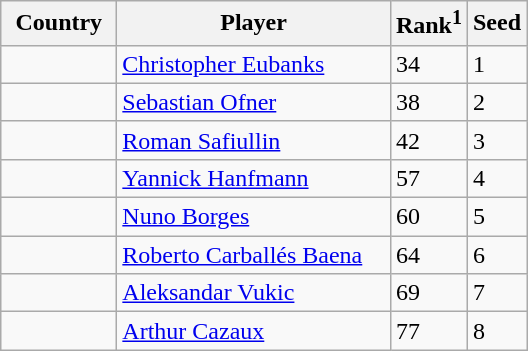<table class="sortable wikitable">
<tr>
<th width="70">Country</th>
<th width="175">Player</th>
<th>Rank<sup>1</sup></th>
<th>Seed</th>
</tr>
<tr>
<td></td>
<td><a href='#'>Christopher Eubanks</a></td>
<td>34</td>
<td>1</td>
</tr>
<tr>
<td></td>
<td><a href='#'>Sebastian Ofner</a></td>
<td>38</td>
<td>2</td>
</tr>
<tr>
<td></td>
<td><a href='#'>Roman Safiullin</a></td>
<td>42</td>
<td>3</td>
</tr>
<tr>
<td></td>
<td><a href='#'>Yannick Hanfmann</a></td>
<td>57</td>
<td>4</td>
</tr>
<tr>
<td></td>
<td><a href='#'>Nuno Borges</a></td>
<td>60</td>
<td>5</td>
</tr>
<tr>
<td></td>
<td><a href='#'>Roberto Carballés Baena</a></td>
<td>64</td>
<td>6</td>
</tr>
<tr>
<td></td>
<td><a href='#'>Aleksandar Vukic</a></td>
<td>69</td>
<td>7</td>
</tr>
<tr>
<td></td>
<td><a href='#'>Arthur Cazaux</a></td>
<td>77</td>
<td>8</td>
</tr>
</table>
